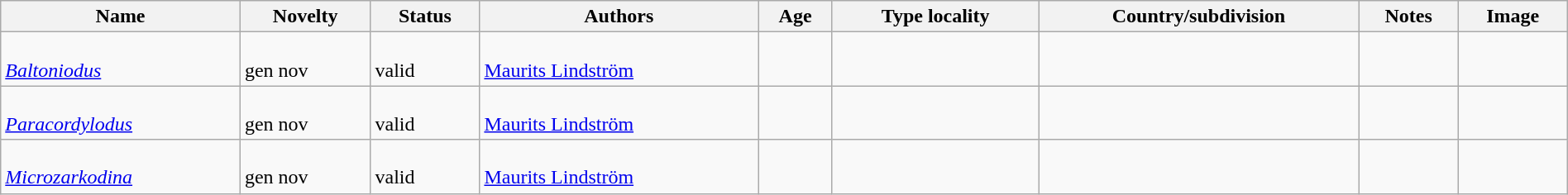<table class="wikitable sortable" align="center" width="100%">
<tr>
<th>Name</th>
<th>Novelty</th>
<th>Status</th>
<th>Authors</th>
<th>Age</th>
<th>Type locality</th>
<th>Country/subdivision</th>
<th>Notes</th>
<th>Image</th>
</tr>
<tr>
<td><br><em><a href='#'>Baltoniodus</a></em></td>
<td><br>gen nov</td>
<td><br>valid</td>
<td><br><a href='#'>Maurits Lindström</a></td>
<td></td>
<td></td>
<td><br></td>
<td></td>
<td></td>
</tr>
<tr>
<td><br><em><a href='#'>Paracordylodus</a></em></td>
<td><br>gen nov</td>
<td><br>valid</td>
<td><br><a href='#'>Maurits Lindström</a></td>
<td></td>
<td></td>
<td><br></td>
<td></td>
<td></td>
</tr>
<tr>
<td><br><em><a href='#'>Microzarkodina</a></em></td>
<td><br>gen nov</td>
<td><br>valid</td>
<td><br><a href='#'>Maurits Lindström</a></td>
<td></td>
<td></td>
<td><br></td>
<td></td>
<td></td>
</tr>
</table>
